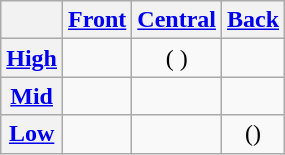<table class="wikitable" style="text-align:center">
<tr>
<th></th>
<th><a href='#'>Front</a></th>
<th><a href='#'>Central</a></th>
<th><a href='#'>Back</a></th>
</tr>
<tr>
<th><a href='#'>High</a></th>
<td> </td>
<td>( )</td>
<td></td>
</tr>
<tr>
<th><a href='#'>Mid</a></th>
<td></td>
<td> </td>
<td></td>
</tr>
<tr>
<th><a href='#'>Low</a></th>
<td></td>
<td> </td>
<td>()</td>
</tr>
</table>
